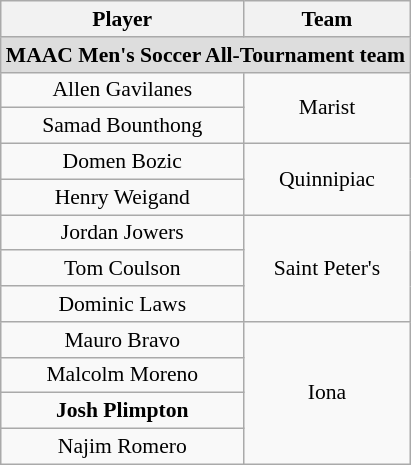<table class="wikitable" style="white-space:nowrap; font-size:90%; text-align: center;">
<tr>
<th>Player</th>
<th>Team</th>
</tr>
<tr>
<td colspan="2" style="text-align:center; background:#ddd;"><strong>MAAC Men's Soccer All-Tournament team</strong></td>
</tr>
<tr>
<td>Allen Gavilanes</td>
<td rowspan="2">Marist</td>
</tr>
<tr>
<td>Samad Bounthong</td>
</tr>
<tr>
<td>Domen Bozic</td>
<td rowspan="2">Quinnipiac</td>
</tr>
<tr>
<td>Henry Weigand</td>
</tr>
<tr>
<td>Jordan Jowers</td>
<td rowspan="3">Saint Peter's</td>
</tr>
<tr>
<td>Tom Coulson</td>
</tr>
<tr>
<td>Dominic Laws</td>
</tr>
<tr>
<td>Mauro Bravo</td>
<td rowspan="4">Iona</td>
</tr>
<tr>
<td>Malcolm Moreno</td>
</tr>
<tr>
<td><strong>Josh Plimpton</strong></td>
</tr>
<tr>
<td>Najim Romero</td>
</tr>
</table>
